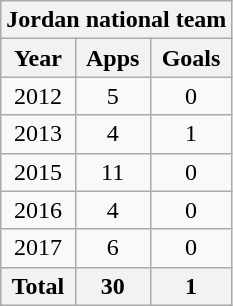<table class="wikitable" style="text-align:center">
<tr>
<th colspan=3>Jordan national team</th>
</tr>
<tr>
<th>Year</th>
<th>Apps</th>
<th>Goals</th>
</tr>
<tr>
<td>2012</td>
<td>5</td>
<td>0</td>
</tr>
<tr>
<td>2013</td>
<td>4</td>
<td>1</td>
</tr>
<tr>
<td>2015</td>
<td>11</td>
<td>0</td>
</tr>
<tr>
<td>2016</td>
<td>4</td>
<td>0</td>
</tr>
<tr>
<td>2017</td>
<td>6</td>
<td>0</td>
</tr>
<tr>
<th>Total</th>
<th>30</th>
<th>1</th>
</tr>
</table>
